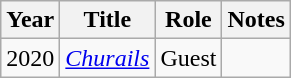<table class="wikitable">
<tr>
<th>Year</th>
<th>Title</th>
<th>Role</th>
<th>Notes</th>
</tr>
<tr>
<td>2020</td>
<td><em><a href='#'>Churails</a></em></td>
<td>Guest</td>
<td></td>
</tr>
</table>
